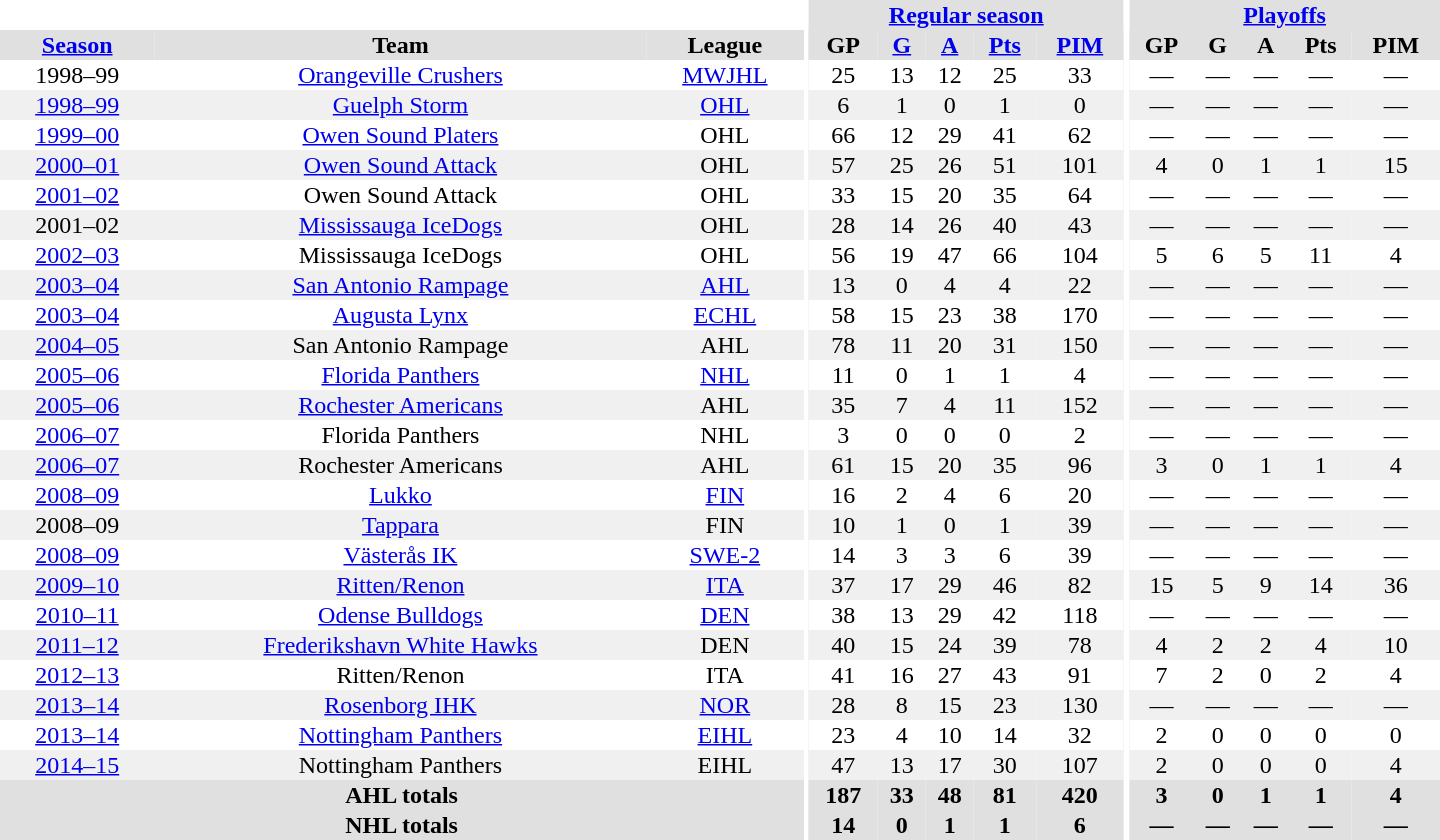<table border="0" cellpadding="1" cellspacing="0" style="text-align:center; width:60em">
<tr bgcolor="#e0e0e0">
<th colspan="3" bgcolor="#ffffff"></th>
<th rowspan="100" bgcolor="#ffffff"></th>
<th colspan="5"><a href='#'>Regular season</a></th>
<th rowspan="100" bgcolor="#ffffff"></th>
<th colspan="5"><a href='#'>Playoffs</a></th>
</tr>
<tr bgcolor="#e0e0e0">
<th><a href='#'>Season</a></th>
<th>Team</th>
<th>League</th>
<th>GP</th>
<th><a href='#'>G</a></th>
<th><a href='#'>A</a></th>
<th><a href='#'>Pts</a></th>
<th><a href='#'>PIM</a></th>
<th>GP</th>
<th>G</th>
<th>A</th>
<th>Pts</th>
<th>PIM</th>
</tr>
<tr>
<td>1998–99</td>
<td><a href='#'>Orangeville Crushers</a></td>
<td><a href='#'>MWJHL</a></td>
<td>25</td>
<td>13</td>
<td>12</td>
<td>25</td>
<td>33</td>
<td>—</td>
<td>—</td>
<td>—</td>
<td>—</td>
<td>—</td>
</tr>
<tr bgcolor="#f0f0f0">
<td><a href='#'>1998–99</a></td>
<td><a href='#'>Guelph Storm</a></td>
<td><a href='#'>OHL</a></td>
<td>6</td>
<td>1</td>
<td>0</td>
<td>1</td>
<td>0</td>
<td>—</td>
<td>—</td>
<td>—</td>
<td>—</td>
<td>—</td>
</tr>
<tr>
<td><a href='#'>1999–00</a></td>
<td><a href='#'>Owen Sound Platers</a></td>
<td>OHL</td>
<td>66</td>
<td>12</td>
<td>29</td>
<td>41</td>
<td>62</td>
<td>—</td>
<td>—</td>
<td>—</td>
<td>—</td>
<td>—</td>
</tr>
<tr bgcolor="#f0f0f0">
<td><a href='#'>2000–01</a></td>
<td><a href='#'>Owen Sound Attack</a></td>
<td>OHL</td>
<td>57</td>
<td>25</td>
<td>26</td>
<td>51</td>
<td>101</td>
<td>4</td>
<td>0</td>
<td>1</td>
<td>1</td>
<td>15</td>
</tr>
<tr>
<td><a href='#'>2001–02</a></td>
<td>Owen Sound Attack</td>
<td>OHL</td>
<td>33</td>
<td>15</td>
<td>20</td>
<td>35</td>
<td>64</td>
<td>—</td>
<td>—</td>
<td>—</td>
<td>—</td>
<td>—</td>
</tr>
<tr bgcolor="#f0f0f0">
<td>2001–02</td>
<td><a href='#'>Mississauga IceDogs</a></td>
<td>OHL</td>
<td>28</td>
<td>14</td>
<td>26</td>
<td>40</td>
<td>43</td>
<td>—</td>
<td>—</td>
<td>—</td>
<td>—</td>
<td>—</td>
</tr>
<tr>
<td><a href='#'>2002–03</a></td>
<td>Mississauga IceDogs</td>
<td>OHL</td>
<td>56</td>
<td>19</td>
<td>47</td>
<td>66</td>
<td>104</td>
<td>5</td>
<td>6</td>
<td>5</td>
<td>11</td>
<td>4</td>
</tr>
<tr bgcolor="#f0f0f0">
<td><a href='#'>2003–04</a></td>
<td><a href='#'>San Antonio Rampage</a></td>
<td><a href='#'>AHL</a></td>
<td>13</td>
<td>0</td>
<td>4</td>
<td>4</td>
<td>22</td>
<td>—</td>
<td>—</td>
<td>—</td>
<td>—</td>
<td>—</td>
</tr>
<tr>
<td><a href='#'>2003–04</a></td>
<td><a href='#'>Augusta Lynx</a></td>
<td><a href='#'>ECHL</a></td>
<td>58</td>
<td>15</td>
<td>23</td>
<td>38</td>
<td>170</td>
<td>—</td>
<td>—</td>
<td>—</td>
<td>—</td>
<td>—</td>
</tr>
<tr bgcolor="#f0f0f0">
<td><a href='#'>2004–05</a></td>
<td>San Antonio Rampage</td>
<td>AHL</td>
<td>78</td>
<td>11</td>
<td>20</td>
<td>31</td>
<td>150</td>
<td>—</td>
<td>—</td>
<td>—</td>
<td>—</td>
<td>—</td>
</tr>
<tr>
<td><a href='#'>2005–06</a></td>
<td><a href='#'>Florida Panthers</a></td>
<td><a href='#'>NHL</a></td>
<td>11</td>
<td>0</td>
<td>1</td>
<td>1</td>
<td>4</td>
<td>—</td>
<td>—</td>
<td>—</td>
<td>—</td>
<td>—</td>
</tr>
<tr bgcolor="#f0f0f0">
<td><a href='#'>2005–06</a></td>
<td><a href='#'>Rochester Americans</a></td>
<td>AHL</td>
<td>35</td>
<td>7</td>
<td>4</td>
<td>11</td>
<td>152</td>
<td>—</td>
<td>—</td>
<td>—</td>
<td>—</td>
<td>—</td>
</tr>
<tr>
<td><a href='#'>2006–07</a></td>
<td>Florida Panthers</td>
<td>NHL</td>
<td>3</td>
<td>0</td>
<td>0</td>
<td>0</td>
<td>2</td>
<td>—</td>
<td>—</td>
<td>—</td>
<td>—</td>
<td>—</td>
</tr>
<tr bgcolor="#f0f0f0">
<td><a href='#'>2006–07</a></td>
<td>Rochester Americans</td>
<td>AHL</td>
<td>61</td>
<td>15</td>
<td>20</td>
<td>35</td>
<td>96</td>
<td>3</td>
<td>0</td>
<td>1</td>
<td>1</td>
<td>4</td>
</tr>
<tr>
<td><a href='#'>2008–09</a></td>
<td><a href='#'>Lukko</a></td>
<td><a href='#'>FIN</a></td>
<td>16</td>
<td>2</td>
<td>4</td>
<td>6</td>
<td>20</td>
<td>—</td>
<td>—</td>
<td>—</td>
<td>—</td>
<td>—</td>
</tr>
<tr bgcolor="#f0f0f0">
<td>2008–09</td>
<td><a href='#'>Tappara</a></td>
<td>FIN</td>
<td>10</td>
<td>1</td>
<td>0</td>
<td>1</td>
<td>39</td>
<td>—</td>
<td>—</td>
<td>—</td>
<td>—</td>
<td>—</td>
</tr>
<tr>
<td><a href='#'>2008–09</a></td>
<td><a href='#'>Västerås IK</a></td>
<td><a href='#'>SWE-2</a></td>
<td>14</td>
<td>3</td>
<td>3</td>
<td>6</td>
<td>39</td>
<td>—</td>
<td>—</td>
<td>—</td>
<td>—</td>
<td>—</td>
</tr>
<tr bgcolor="#f0f0f0">
<td><a href='#'>2009–10</a></td>
<td><a href='#'>Ritten/Renon</a></td>
<td><a href='#'>ITA</a></td>
<td>37</td>
<td>17</td>
<td>29</td>
<td>46</td>
<td>82</td>
<td>15</td>
<td>5</td>
<td>9</td>
<td>14</td>
<td>36</td>
</tr>
<tr>
<td><a href='#'>2010–11</a></td>
<td><a href='#'>Odense Bulldogs</a></td>
<td><a href='#'>DEN</a></td>
<td>38</td>
<td>13</td>
<td>29</td>
<td>42</td>
<td>118</td>
<td>—</td>
<td>—</td>
<td>—</td>
<td>—</td>
<td>—</td>
</tr>
<tr bgcolor="#f0f0f0">
<td><a href='#'>2011–12</a></td>
<td><a href='#'>Frederikshavn White Hawks</a></td>
<td>DEN</td>
<td>40</td>
<td>15</td>
<td>24</td>
<td>39</td>
<td>78</td>
<td>4</td>
<td>2</td>
<td>2</td>
<td>4</td>
<td>10</td>
</tr>
<tr>
<td><a href='#'>2012–13</a></td>
<td>Ritten/Renon</td>
<td>ITA</td>
<td>41</td>
<td>16</td>
<td>27</td>
<td>43</td>
<td>91</td>
<td>7</td>
<td>2</td>
<td>0</td>
<td>2</td>
<td>4</td>
</tr>
<tr bgcolor="#f0f0f0">
<td><a href='#'>2013–14</a></td>
<td><a href='#'>Rosenborg IHK</a></td>
<td><a href='#'>NOR</a></td>
<td>28</td>
<td>8</td>
<td>15</td>
<td>23</td>
<td>130</td>
<td>—</td>
<td>—</td>
<td>—</td>
<td>—</td>
<td>—</td>
</tr>
<tr>
<td><a href='#'>2013–14</a></td>
<td><a href='#'>Nottingham Panthers</a></td>
<td><a href='#'>EIHL</a></td>
<td>23</td>
<td>4</td>
<td>10</td>
<td>14</td>
<td>32</td>
<td>2</td>
<td>0</td>
<td>0</td>
<td>0</td>
<td>0</td>
</tr>
<tr bgcolor="#f0f0f0">
<td><a href='#'>2014–15</a></td>
<td>Nottingham Panthers</td>
<td>EIHL</td>
<td>47</td>
<td>13</td>
<td>17</td>
<td>30</td>
<td>107</td>
<td>2</td>
<td>0</td>
<td>0</td>
<td>0</td>
<td>4</td>
</tr>
<tr bgcolor="#e0e0e0">
<th colspan="3">AHL totals</th>
<th>187</th>
<th>33</th>
<th>48</th>
<th>81</th>
<th>420</th>
<th>3</th>
<th>0</th>
<th>1</th>
<th>1</th>
<th>4</th>
</tr>
<tr bgcolor="#e0e0e0">
<th colspan="3">NHL totals</th>
<th>14</th>
<th>0</th>
<th>1</th>
<th>1</th>
<th>6</th>
<th>—</th>
<th>—</th>
<th>—</th>
<th>—</th>
<th>—</th>
</tr>
</table>
